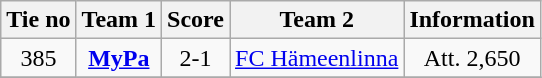<table class="wikitable" style="text-align:center">
<tr>
<th style= width="40px">Tie no</th>
<th style= width="150px">Team 1</th>
<th style= width="60px">Score</th>
<th style= width="150px">Team 2</th>
<th style= width="30px">Information</th>
</tr>
<tr>
<td>385</td>
<td><strong><a href='#'>MyPa</a></strong></td>
<td>2-1</td>
<td><a href='#'>FC Hämeenlinna</a></td>
<td>Att. 2,650</td>
</tr>
<tr>
</tr>
</table>
